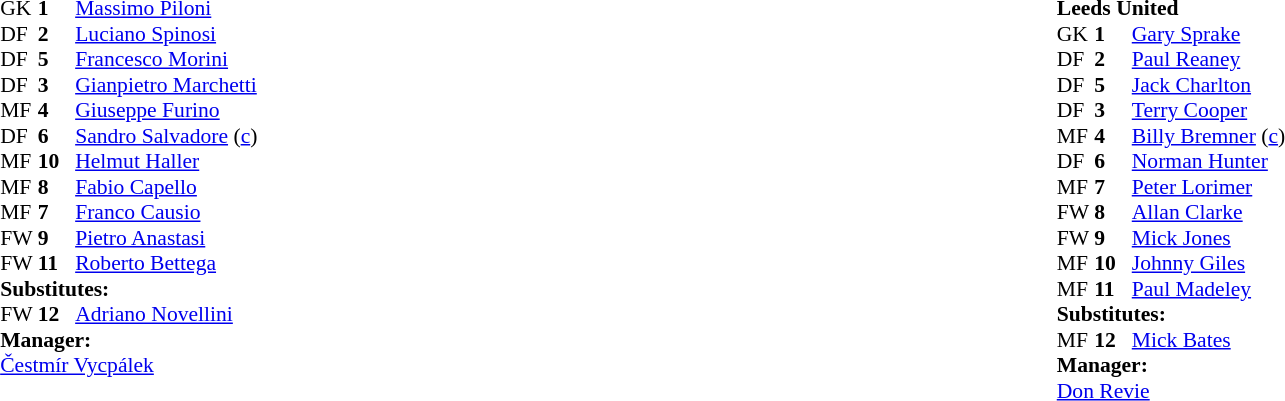<table width="100%">
<tr>
<td valign="top" width="40%"><br><table style="font-size: 90%" cellspacing="0" cellpadding="0" align="center">
<tr>
<td colspan="4"></td>
</tr>
<tr>
<th width=25></th>
<th width=25></th>
</tr>
<tr>
<td>GK</td>
<td><strong>1</strong></td>
<td> <a href='#'>Massimo Piloni</a></td>
</tr>
<tr>
<td>DF</td>
<td><strong>2</strong></td>
<td> <a href='#'>Luciano Spinosi</a></td>
</tr>
<tr>
<td>DF</td>
<td><strong>5</strong></td>
<td> <a href='#'>Francesco Morini</a></td>
</tr>
<tr>
<td>DF</td>
<td><strong>3</strong></td>
<td> <a href='#'>Gianpietro Marchetti</a></td>
</tr>
<tr>
<td>MF</td>
<td><strong>4</strong></td>
<td> <a href='#'>Giuseppe Furino</a></td>
</tr>
<tr>
<td>DF</td>
<td><strong>6</strong></td>
<td> <a href='#'>Sandro Salvadore</a> (<a href='#'>c</a>)</td>
</tr>
<tr>
<td>MF</td>
<td><strong>10</strong></td>
<td> <a href='#'>Helmut Haller</a></td>
</tr>
<tr>
<td>MF</td>
<td><strong>8</strong></td>
<td> <a href='#'>Fabio Capello</a></td>
</tr>
<tr>
<td>MF</td>
<td><strong>7</strong></td>
<td> <a href='#'>Franco Causio</a></td>
</tr>
<tr>
<td>FW</td>
<td><strong>9</strong></td>
<td> <a href='#'>Pietro Anastasi</a></td>
<td></td>
</tr>
<tr>
<td>FW</td>
<td><strong>11</strong></td>
<td> <a href='#'>Roberto Bettega</a></td>
</tr>
<tr>
<td colspan=3><strong>Substitutes:</strong></td>
</tr>
<tr>
<td>FW</td>
<td><strong>12</strong></td>
<td> <a href='#'>Adriano Novellini</a></td>
<td></td>
</tr>
<tr>
<td colspan=3><strong>Manager:</strong></td>
</tr>
<tr>
<td colspan=4> <a href='#'>Čestmír Vycpálek</a></td>
</tr>
</table>
</td>
<td></td>
<td style="vertical-align:top; width:50%;"><br><table cellspacing="0" cellpadding="0" style="font-size:90%; margin:auto;">
<tr>
<td colspan="4"><strong>Leeds United</strong></td>
</tr>
<tr>
<th width=25></th>
<th width=25></th>
</tr>
<tr>
<td>GK</td>
<td><strong>1</strong></td>
<td> <a href='#'>Gary Sprake</a></td>
</tr>
<tr>
<td>DF</td>
<td><strong>2</strong></td>
<td> <a href='#'>Paul Reaney</a></td>
</tr>
<tr>
<td>DF</td>
<td><strong>5</strong></td>
<td> <a href='#'>Jack Charlton</a></td>
</tr>
<tr>
<td>DF</td>
<td><strong>3</strong></td>
<td> <a href='#'>Terry Cooper</a></td>
</tr>
<tr>
<td>MF</td>
<td><strong>4</strong></td>
<td> <a href='#'>Billy Bremner</a> (<a href='#'>c</a>)</td>
</tr>
<tr>
<td>DF</td>
<td><strong>6</strong></td>
<td> <a href='#'>Norman Hunter</a></td>
</tr>
<tr>
<td>MF</td>
<td><strong>7</strong></td>
<td> <a href='#'>Peter Lorimer</a></td>
</tr>
<tr>
<td>FW</td>
<td><strong>8</strong></td>
<td> <a href='#'>Allan Clarke</a></td>
<td></td>
</tr>
<tr>
<td>FW</td>
<td><strong>9</strong></td>
<td> <a href='#'>Mick Jones</a></td>
<td></td>
<td></td>
</tr>
<tr>
<td>MF</td>
<td><strong>10</strong></td>
<td> <a href='#'>Johnny Giles</a></td>
</tr>
<tr>
<td>MF</td>
<td><strong>11</strong></td>
<td> <a href='#'>Paul Madeley</a></td>
</tr>
<tr>
<td colspan=3><strong>Substitutes:</strong></td>
</tr>
<tr>
<td>MF</td>
<td><strong>12</strong></td>
<td> <a href='#'>Mick Bates</a></td>
<td></td>
<td></td>
</tr>
<tr>
<td colspan=3><strong>Manager:</strong></td>
</tr>
<tr>
<td colspan=4> <a href='#'>Don Revie</a></td>
</tr>
</table>
</td>
</tr>
</table>
